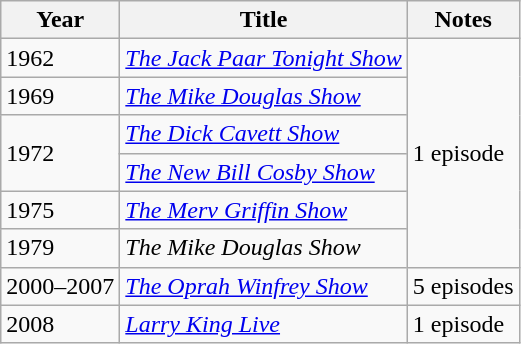<table class="wikitable">
<tr>
<th>Year</th>
<th>Title</th>
<th>Notes</th>
</tr>
<tr>
<td>1962</td>
<td><em><a href='#'>The Jack Paar Tonight Show</a></em></td>
<td rowspan="6">1 episode</td>
</tr>
<tr>
<td>1969</td>
<td><em><a href='#'>The Mike Douglas Show</a></em></td>
</tr>
<tr>
<td rowspan="2">1972</td>
<td><em><a href='#'>The Dick Cavett Show</a></em></td>
</tr>
<tr>
<td><em><a href='#'>The New Bill Cosby Show</a></em></td>
</tr>
<tr>
<td>1975</td>
<td><em><a href='#'>The Merv Griffin Show</a></em></td>
</tr>
<tr>
<td>1979</td>
<td><em>The Mike Douglas Show</em></td>
</tr>
<tr>
<td>2000–2007</td>
<td><em><a href='#'>The Oprah Winfrey Show</a></em></td>
<td>5 episodes</td>
</tr>
<tr>
<td>2008</td>
<td><em><a href='#'>Larry King Live</a></em></td>
<td>1 episode</td>
</tr>
</table>
